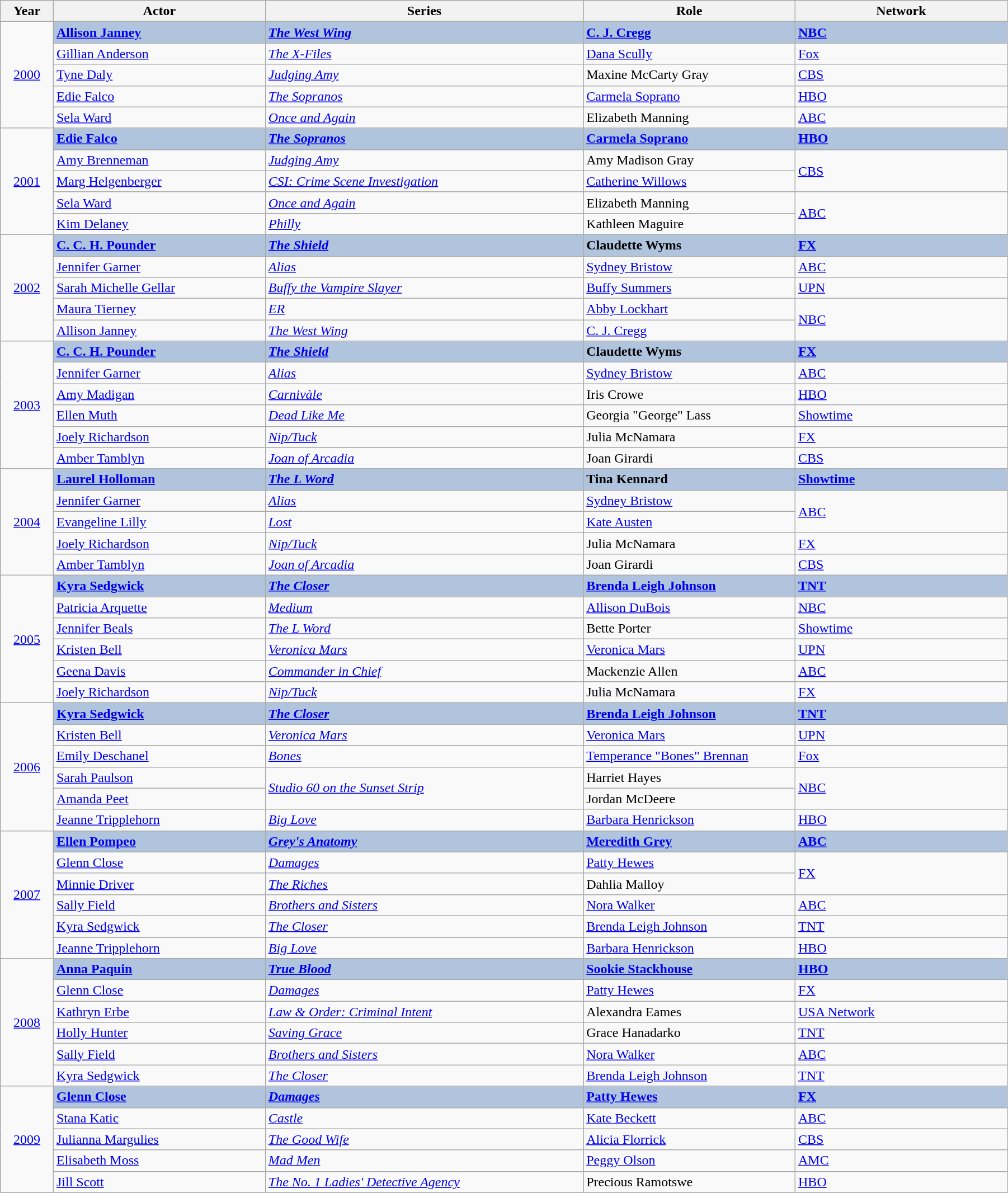<table class="wikitable" width="95%" cellpadding="5">
<tr>
<th width="5%">Year</th>
<th width="20%">Actor</th>
<th width="30%">Series</th>
<th width="20%">Role</th>
<th width="20%">Network</th>
</tr>
<tr>
<td rowspan="5" style="text-align:center;"><a href='#'>2000</a></td>
<td style="background:#B0C4DE;"><strong><a href='#'>Allison Janney</a></strong></td>
<td style="background:#B0C4DE;"><strong><em><a href='#'>The West Wing</a></em></strong></td>
<td style="background:#B0C4DE;"><strong><a href='#'>C. J. Cregg</a></strong></td>
<td style="background:#B0C4DE;"><strong><a href='#'>NBC</a></strong></td>
</tr>
<tr>
<td><a href='#'>Gillian Anderson</a></td>
<td><em><a href='#'>The X-Files</a></em></td>
<td><a href='#'>Dana Scully</a></td>
<td><a href='#'>Fox</a></td>
</tr>
<tr>
<td><a href='#'>Tyne Daly</a></td>
<td><em><a href='#'>Judging Amy</a></em></td>
<td>Maxine McCarty Gray</td>
<td><a href='#'>CBS</a></td>
</tr>
<tr>
<td><a href='#'>Edie Falco</a></td>
<td><em><a href='#'>The Sopranos</a></em></td>
<td><a href='#'>Carmela Soprano</a></td>
<td><a href='#'>HBO</a></td>
</tr>
<tr>
<td><a href='#'>Sela Ward</a></td>
<td><em><a href='#'>Once and Again</a></em></td>
<td>Elizabeth Manning</td>
<td><a href='#'>ABC</a></td>
</tr>
<tr>
<td rowspan="5" style="text-align:center;"><a href='#'>2001</a></td>
<td style="background:#B0C4DE;"><strong><a href='#'>Edie Falco</a></strong></td>
<td style="background:#B0C4DE;"><strong><em><a href='#'>The Sopranos</a></em></strong></td>
<td style="background:#B0C4DE;"><strong><a href='#'>Carmela Soprano</a></strong></td>
<td style="background:#B0C4DE;"><strong><a href='#'>HBO</a></strong></td>
</tr>
<tr>
<td><a href='#'>Amy Brenneman</a></td>
<td><em><a href='#'>Judging Amy</a></em></td>
<td>Amy Madison Gray</td>
<td rowspan="2"><a href='#'>CBS</a></td>
</tr>
<tr>
<td><a href='#'>Marg Helgenberger</a></td>
<td><em><a href='#'>CSI: Crime Scene Investigation</a></em></td>
<td><a href='#'>Catherine Willows</a></td>
</tr>
<tr>
<td><a href='#'>Sela Ward</a></td>
<td><em><a href='#'>Once and Again</a></em></td>
<td>Elizabeth Manning</td>
<td rowspan="2"><a href='#'>ABC</a></td>
</tr>
<tr>
<td><a href='#'>Kim Delaney</a></td>
<td><em><a href='#'>Philly</a></em></td>
<td>Kathleen Maguire</td>
</tr>
<tr>
<td rowspan="5" style="text-align:center;"><a href='#'>2002</a></td>
<td style="background:#B0C4DE;"><strong><a href='#'>C. C. H. Pounder</a></strong></td>
<td style="background:#B0C4DE;"><strong><em><a href='#'>The Shield</a></em></strong></td>
<td style="background:#B0C4DE;"><strong>Claudette Wyms</strong></td>
<td style="background:#B0C4DE;"><strong><a href='#'>FX</a></strong></td>
</tr>
<tr>
<td><a href='#'>Jennifer Garner</a></td>
<td><em><a href='#'>Alias</a></em></td>
<td><a href='#'>Sydney Bristow</a></td>
<td><a href='#'>ABC</a></td>
</tr>
<tr>
<td><a href='#'>Sarah Michelle Gellar</a></td>
<td><em><a href='#'>Buffy the Vampire Slayer</a></em></td>
<td><a href='#'>Buffy Summers</a></td>
<td><a href='#'>UPN</a></td>
</tr>
<tr>
<td><a href='#'>Maura Tierney</a></td>
<td><em><a href='#'>ER</a></em></td>
<td><a href='#'>Abby Lockhart</a></td>
<td rowspan="2"><a href='#'>NBC</a></td>
</tr>
<tr>
<td><a href='#'>Allison Janney</a></td>
<td><em><a href='#'>The West Wing</a></em></td>
<td><a href='#'>C. J. Cregg</a></td>
</tr>
<tr>
<td rowspan="6" style="text-align:center;"><a href='#'>2003</a></td>
<td style="background:#B0C4DE;"><strong><a href='#'>C. C. H. Pounder</a></strong></td>
<td style="background:#B0C4DE;"><strong><em><a href='#'>The Shield</a></em></strong></td>
<td style="background:#B0C4DE;"><strong>Claudette Wyms</strong></td>
<td style="background:#B0C4DE;"><strong><a href='#'>FX</a></strong></td>
</tr>
<tr>
<td><a href='#'>Jennifer Garner</a></td>
<td><em><a href='#'>Alias</a></em></td>
<td><a href='#'>Sydney Bristow</a></td>
<td><a href='#'>ABC</a></td>
</tr>
<tr>
<td><a href='#'>Amy Madigan</a></td>
<td><em><a href='#'>Carnivàle</a></em></td>
<td>Iris Crowe</td>
<td><a href='#'>HBO</a></td>
</tr>
<tr>
<td><a href='#'>Ellen Muth</a></td>
<td><em><a href='#'>Dead Like Me</a></em></td>
<td>Georgia "George" Lass</td>
<td><a href='#'>Showtime</a></td>
</tr>
<tr>
<td><a href='#'>Joely Richardson</a></td>
<td><em><a href='#'>Nip/Tuck</a></em></td>
<td>Julia McNamara</td>
<td><a href='#'>FX</a></td>
</tr>
<tr>
<td><a href='#'>Amber Tamblyn</a></td>
<td><em><a href='#'>Joan of Arcadia</a></em></td>
<td>Joan Girardi</td>
<td><a href='#'>CBS</a></td>
</tr>
<tr>
<td rowspan="5" style="text-align:center;"><a href='#'>2004</a></td>
<td style="background:#B0C4DE;"><strong><a href='#'>Laurel Holloman</a></strong></td>
<td style="background:#B0C4DE;"><strong><em><a href='#'>The L Word</a></em></strong></td>
<td style="background:#B0C4DE;"><strong>Tina Kennard</strong></td>
<td style="background:#B0C4DE;"><strong><a href='#'>Showtime</a></strong></td>
</tr>
<tr>
<td><a href='#'>Jennifer Garner</a></td>
<td><em><a href='#'>Alias</a></em></td>
<td><a href='#'>Sydney Bristow</a></td>
<td rowspan="2"><a href='#'>ABC</a></td>
</tr>
<tr>
<td><a href='#'>Evangeline Lilly</a></td>
<td><em><a href='#'>Lost</a></em></td>
<td><a href='#'>Kate Austen</a></td>
</tr>
<tr>
<td><a href='#'>Joely Richardson</a></td>
<td><em><a href='#'>Nip/Tuck</a></em></td>
<td>Julia McNamara</td>
<td><a href='#'>FX</a></td>
</tr>
<tr>
<td><a href='#'>Amber Tamblyn</a></td>
<td><em><a href='#'>Joan of Arcadia</a></em></td>
<td>Joan Girardi</td>
<td><a href='#'>CBS</a></td>
</tr>
<tr>
<td rowspan="6" style="text-align:center;"><a href='#'>2005</a></td>
<td style="background:#B0C4DE;"><strong><a href='#'>Kyra Sedgwick</a></strong></td>
<td style="background:#B0C4DE;"><strong><em><a href='#'>The Closer</a></em></strong></td>
<td style="background:#B0C4DE;"><strong><a href='#'>Brenda Leigh Johnson</a></strong></td>
<td style="background:#B0C4DE;"><strong><a href='#'>TNT</a></strong></td>
</tr>
<tr>
<td><a href='#'>Patricia Arquette</a></td>
<td><em><a href='#'>Medium</a></em></td>
<td><a href='#'>Allison DuBois</a></td>
<td><a href='#'>NBC</a></td>
</tr>
<tr>
<td><a href='#'>Jennifer Beals</a></td>
<td><em><a href='#'>The L Word</a></em></td>
<td>Bette Porter</td>
<td><a href='#'>Showtime</a></td>
</tr>
<tr>
<td><a href='#'>Kristen Bell</a></td>
<td><em><a href='#'>Veronica Mars</a></em></td>
<td><a href='#'>Veronica Mars</a></td>
<td><a href='#'>UPN</a></td>
</tr>
<tr>
<td><a href='#'>Geena Davis</a></td>
<td><em><a href='#'>Commander in Chief</a></em></td>
<td>Mackenzie Allen</td>
<td><a href='#'>ABC</a></td>
</tr>
<tr>
<td><a href='#'>Joely Richardson</a></td>
<td><em><a href='#'>Nip/Tuck</a></em></td>
<td>Julia McNamara</td>
<td><a href='#'>FX</a></td>
</tr>
<tr>
<td rowspan="6" style="text-align:center;"><a href='#'>2006</a></td>
<td style="background:#B0C4DE;"><strong><a href='#'>Kyra Sedgwick</a></strong></td>
<td style="background:#B0C4DE;"><strong><em><a href='#'>The Closer</a></em></strong></td>
<td style="background:#B0C4DE;"><strong><a href='#'>Brenda Leigh Johnson</a></strong></td>
<td style="background:#B0C4DE;"><strong><a href='#'>TNT</a></strong></td>
</tr>
<tr>
<td><a href='#'>Kristen Bell</a></td>
<td><em><a href='#'>Veronica Mars</a></em></td>
<td><a href='#'>Veronica Mars</a></td>
<td><a href='#'>UPN</a></td>
</tr>
<tr>
<td><a href='#'>Emily Deschanel</a></td>
<td><em><a href='#'>Bones</a></em></td>
<td><a href='#'>Temperance "Bones" Brennan</a></td>
<td><a href='#'>Fox</a></td>
</tr>
<tr>
<td><a href='#'>Sarah Paulson</a></td>
<td rowspan=2><em><a href='#'>Studio 60 on the Sunset Strip</a></em></td>
<td>Harriet Hayes</td>
<td rowspan="2"><a href='#'>NBC</a></td>
</tr>
<tr>
<td><a href='#'>Amanda Peet</a></td>
<td>Jordan McDeere</td>
</tr>
<tr>
<td><a href='#'>Jeanne Tripplehorn</a></td>
<td><em><a href='#'>Big Love</a></em></td>
<td><a href='#'>Barbara Henrickson</a></td>
<td><a href='#'>HBO</a></td>
</tr>
<tr>
<td rowspan="6" style="text-align:center;"><a href='#'>2007</a></td>
<td style="background:#B0C4DE;"><strong><a href='#'>Ellen Pompeo</a></strong></td>
<td style="background:#B0C4DE;"><strong><em><a href='#'>Grey's Anatomy</a></em></strong></td>
<td style="background:#B0C4DE;"><strong><a href='#'>Meredith Grey</a></strong></td>
<td style="background:#B0C4DE;"><strong><a href='#'>ABC</a></strong></td>
</tr>
<tr>
<td><a href='#'>Glenn Close</a></td>
<td><em><a href='#'>Damages</a></em></td>
<td><a href='#'>Patty Hewes</a></td>
<td rowspan="2"><a href='#'>FX</a></td>
</tr>
<tr>
<td><a href='#'>Minnie Driver</a></td>
<td><em><a href='#'>The Riches</a></em></td>
<td>Dahlia Malloy</td>
</tr>
<tr>
<td><a href='#'>Sally Field</a></td>
<td><em><a href='#'>Brothers and Sisters</a></em></td>
<td><a href='#'>Nora Walker</a></td>
<td><a href='#'>ABC</a></td>
</tr>
<tr>
<td><a href='#'>Kyra Sedgwick</a></td>
<td><em><a href='#'>The Closer</a></em></td>
<td><a href='#'>Brenda Leigh Johnson</a></td>
<td><a href='#'>TNT</a></td>
</tr>
<tr>
<td><a href='#'>Jeanne Tripplehorn</a></td>
<td><em><a href='#'>Big Love</a></em></td>
<td><a href='#'>Barbara Henrickson</a></td>
<td><a href='#'>HBO</a></td>
</tr>
<tr>
<td rowspan="6" style="text-align:center;"><a href='#'>2008</a></td>
<td style="background:#B0C4DE;"><strong><a href='#'>Anna Paquin</a></strong></td>
<td style="background:#B0C4DE;"><strong><em><a href='#'>True Blood</a></em></strong></td>
<td style="background:#B0C4DE;"><strong><a href='#'>Sookie Stackhouse</a></strong></td>
<td style="background:#B0C4DE;"><strong><a href='#'>HBO</a></strong></td>
</tr>
<tr>
<td><a href='#'>Glenn Close</a></td>
<td><em><a href='#'>Damages</a></em></td>
<td><a href='#'>Patty Hewes</a></td>
<td><a href='#'>FX</a></td>
</tr>
<tr>
<td><a href='#'>Kathryn Erbe</a></td>
<td><em><a href='#'>Law & Order: Criminal Intent</a></em></td>
<td>Alexandra Eames</td>
<td><a href='#'>USA Network</a></td>
</tr>
<tr>
<td><a href='#'>Holly Hunter</a></td>
<td><em><a href='#'>Saving Grace</a></em></td>
<td>Grace Hanadarko</td>
<td><a href='#'>TNT</a></td>
</tr>
<tr>
<td><a href='#'>Sally Field</a></td>
<td><em><a href='#'>Brothers and Sisters</a></em></td>
<td><a href='#'>Nora Walker</a></td>
<td><a href='#'>ABC</a></td>
</tr>
<tr>
<td><a href='#'>Kyra Sedgwick</a></td>
<td><em><a href='#'>The Closer</a></em></td>
<td><a href='#'>Brenda Leigh Johnson</a></td>
<td><a href='#'>TNT</a></td>
</tr>
<tr>
<td rowspan="5" style="text-align:center;"><a href='#'>2009</a></td>
<td style="background:#B0C4DE;"><strong><a href='#'>Glenn Close</a></strong></td>
<td style="background:#B0C4DE;"><strong><em><a href='#'>Damages</a></em></strong></td>
<td style="background:#B0C4DE;"><strong><a href='#'>Patty Hewes</a></strong></td>
<td style="background:#B0C4DE;"><strong><a href='#'>FX</a></strong></td>
</tr>
<tr>
<td><a href='#'>Stana Katic</a></td>
<td><em><a href='#'>Castle</a></em></td>
<td><a href='#'>Kate Beckett</a></td>
<td><a href='#'>ABC</a></td>
</tr>
<tr>
<td><a href='#'>Julianna Margulies</a></td>
<td><em><a href='#'>The Good Wife</a></em></td>
<td><a href='#'>Alicia Florrick</a></td>
<td><a href='#'>CBS</a></td>
</tr>
<tr>
<td><a href='#'>Elisabeth Moss</a></td>
<td><em><a href='#'>Mad Men</a></em></td>
<td><a href='#'>Peggy Olson</a></td>
<td><a href='#'>AMC</a></td>
</tr>
<tr>
<td><a href='#'>Jill Scott</a></td>
<td><em><a href='#'>The No. 1 Ladies' Detective Agency</a></em></td>
<td>Precious Ramotswe</td>
<td><a href='#'>HBO</a></td>
</tr>
</table>
